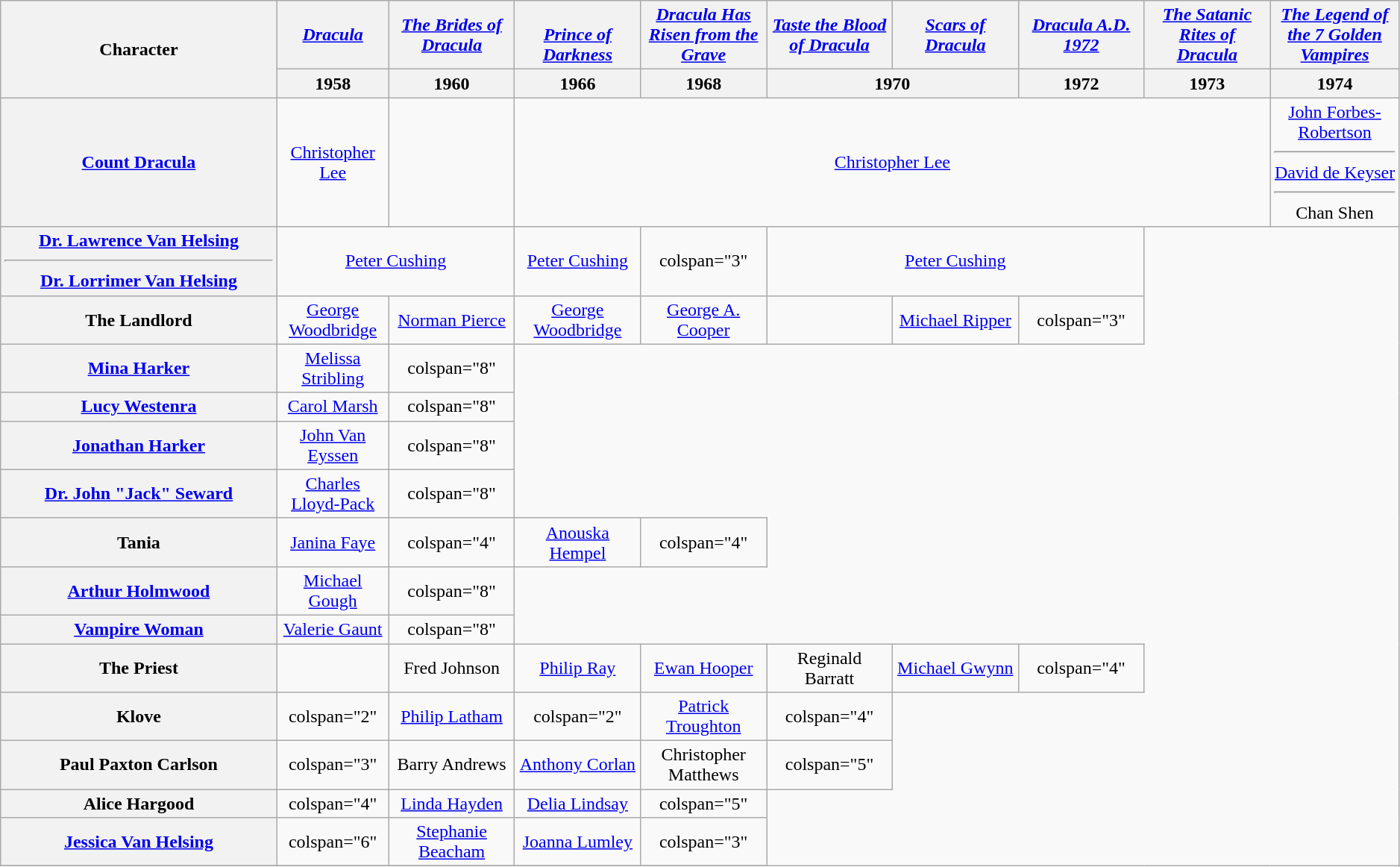<table class="wikitable" style="text-align:center; width:99%; font-size:100%">
<tr>
<th rowspan="2" style="width:19.75%;">Character</th>
<th style="width:08%;"><em><a href='#'>Dracula</a></em></th>
<th style="width:09%;"><em><a href='#'>The Brides of Dracula</a></em></th>
<th style="width:09%;"><em><a href='#'><br>Prince of Darkness</a></em></th>
<th style="width:09%;"><em><a href='#'>Dracula Has Risen from the Grave</a></em></th>
<th style="width:09%;"><em><a href='#'>Taste the Blood of Dracula</a></em></th>
<th style="width:09%;"><em><a href='#'>Scars of Dracula</a></em></th>
<th style="width:09%;"><em><a href='#'>Dracula A.D. 1972</a></em></th>
<th style="width:09%;"><em><a href='#'>The Satanic Rites of Dracula</a></em></th>
<th style="width:10%;"><em><a href='#'>The Legend of the 7 Golden Vampires</a></em></th>
</tr>
<tr>
<th>1958</th>
<th>1960</th>
<th>1966</th>
<th>1968</th>
<th colspan="2">1970</th>
<th>1972</th>
<th>1973</th>
<th>1974</th>
</tr>
<tr>
<th><a href='#'>Count Dracula</a></th>
<td><a href='#'>Christopher Lee</a></td>
<td></td>
<td colspan="6"><a href='#'>Christopher Lee</a></td>
<td><a href='#'>John Forbes-Robertson</a><hr><a href='#'>David de Keyser</a><hr>Chan Shen</td>
</tr>
<tr>
<th><a href='#'>Dr. Lawrence Van Helsing</a><hr><a href='#'>Dr. Lorrimer Van Helsing</a></th>
<td colspan="2"><a href='#'>Peter Cushing</a></td>
<td><a href='#'>Peter Cushing</a></td>
<td>colspan="3" </td>
<td colspan="3"><a href='#'>Peter Cushing</a></td>
</tr>
<tr>
<th>The Landlord</th>
<td><a href='#'>George Woodbridge</a></td>
<td><a href='#'>Norman Pierce</a></td>
<td><a href='#'>George Woodbridge</a></td>
<td><a href='#'>George A. Cooper</a></td>
<td></td>
<td><a href='#'>Michael Ripper</a></td>
<td>colspan="3" </td>
</tr>
<tr>
<th><a href='#'>Mina Harker</a></th>
<td><a href='#'>Melissa Stribling</a></td>
<td>colspan="8" </td>
</tr>
<tr>
<th><a href='#'>Lucy Westenra</a></th>
<td><a href='#'>Carol Marsh</a></td>
<td>colspan="8" </td>
</tr>
<tr>
<th><a href='#'>Jonathan Harker</a></th>
<td><a href='#'>John Van Eyssen</a></td>
<td>colspan="8" </td>
</tr>
<tr>
<th><a href='#'>Dr. John "Jack" Seward</a></th>
<td><a href='#'>Charles Lloyd-Pack</a></td>
<td>colspan="8" </td>
</tr>
<tr>
<th>Tania</th>
<td><a href='#'>Janina Faye</a></td>
<td>colspan="4" </td>
<td><a href='#'>Anouska Hempel</a></td>
<td>colspan="4" </td>
</tr>
<tr>
<th><a href='#'>Arthur Holmwood</a></th>
<td><a href='#'>Michael Gough</a></td>
<td>colspan="8" </td>
</tr>
<tr>
<th><a href='#'>Vampire Woman</a></th>
<td><a href='#'>Valerie Gaunt</a></td>
<td>colspan="8" </td>
</tr>
<tr>
<th>The Priest</th>
<td></td>
<td>Fred Johnson</td>
<td><a href='#'>Philip Ray</a></td>
<td><a href='#'>Ewan Hooper</a></td>
<td>Reginald Barratt</td>
<td><a href='#'>Michael Gwynn</a></td>
<td>colspan="4" </td>
</tr>
<tr>
<th>Klove</th>
<td>colspan="2" </td>
<td><a href='#'>Philip Latham</a></td>
<td>colspan="2" </td>
<td><a href='#'>Patrick Troughton</a></td>
<td>colspan="4" </td>
</tr>
<tr>
<th>Paul Paxton Carlson</th>
<td>colspan="3" </td>
<td>Barry Andrews</td>
<td><a href='#'>Anthony Corlan</a></td>
<td>Christopher Matthews</td>
<td>colspan="5" </td>
</tr>
<tr>
<th>Alice Hargood</th>
<td>colspan="4" </td>
<td><a href='#'>Linda Hayden</a></td>
<td><a href='#'>Delia Lindsay</a></td>
<td>colspan="5" </td>
</tr>
<tr>
<th><a href='#'>Jessica Van Helsing</a></th>
<td>colspan="6" </td>
<td><a href='#'>Stephanie Beacham</a></td>
<td><a href='#'>Joanna Lumley</a></td>
<td>colspan="3" </td>
</tr>
<tr>
</tr>
</table>
